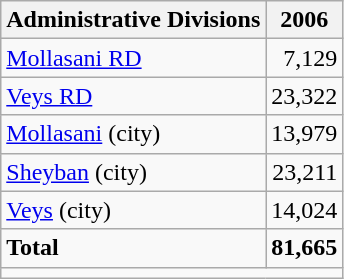<table class="wikitable">
<tr>
<th>Administrative Divisions</th>
<th>2006</th>
</tr>
<tr>
<td><a href='#'>Mollasani RD</a></td>
<td style="text-align: right;">7,129</td>
</tr>
<tr>
<td><a href='#'>Veys RD</a></td>
<td style="text-align: right;">23,322</td>
</tr>
<tr>
<td><a href='#'>Mollasani</a> (city)</td>
<td style="text-align: right;">13,979</td>
</tr>
<tr>
<td><a href='#'>Sheyban</a> (city)</td>
<td style="text-align: right;">23,211</td>
</tr>
<tr>
<td><a href='#'>Veys</a> (city)</td>
<td style="text-align: right;">14,024</td>
</tr>
<tr>
<td><strong>Total</strong></td>
<td style="text-align: right;"><strong>81,665</strong></td>
</tr>
<tr>
<td colspan=4></td>
</tr>
</table>
